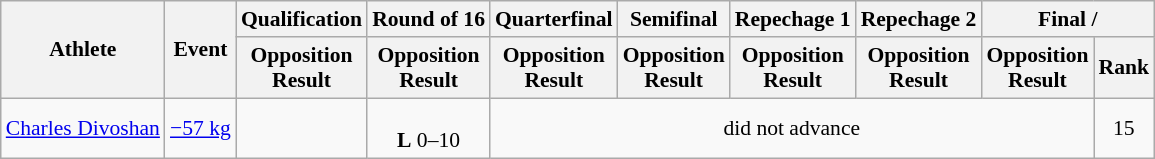<table class=wikitable style=font-size:90%;text-align:center>
<tr>
<th rowspan="2">Athlete</th>
<th rowspan="2">Event</th>
<th>Qualification</th>
<th>Round of 16</th>
<th>Quarterfinal</th>
<th>Semifinal</th>
<th>Repechage 1</th>
<th>Repechage 2</th>
<th colspan=2>Final / </th>
</tr>
<tr>
<th>Opposition<br>Result</th>
<th>Opposition<br>Result</th>
<th>Opposition<br>Result</th>
<th>Opposition<br>Result</th>
<th>Opposition<br>Result</th>
<th>Opposition<br>Result</th>
<th>Opposition<br>Result</th>
<th>Rank</th>
</tr>
<tr>
<td align=left><a href='#'>Charles Divoshan</a></td>
<td align=left><a href='#'>−57 kg</a></td>
<td></td>
<td><br><strong>L</strong> 0–10</td>
<td colspan=5>did not advance</td>
<td>15</td>
</tr>
</table>
